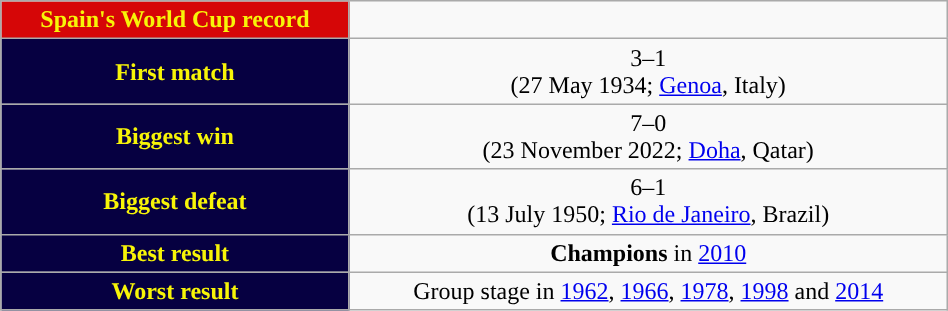<table class="wikitable collapsible collapsed" style="width:50%;text-align:center">
<tr>
<th style="background:#D60607; color:#F7F408; "><strong>Spain's World Cup record</strong></th>
</tr>
<tr>
<th style="background:#060041; color:#F7F408; ">First match</th>
<td> 3–1 <br> (27 May 1934; <a href='#'>Genoa</a>, Italy)</td>
</tr>
<tr>
<th style="background:#060041; color:#F7F408; ">Biggest win</th>
<td> 7–0 <br> (23 November 2022; <a href='#'>Doha</a>, Qatar)</td>
</tr>
<tr>
<th style="background:#060041; color:#F7F408; ">Biggest defeat</th>
<td> 6–1 <br> (13 July 1950; <a href='#'>Rio de Janeiro</a>, Brazil)</td>
</tr>
<tr>
<th style="background:#060041; color:#F7F408; ">Best result</th>
<td><strong>Champions</strong> in <a href='#'>2010</a></td>
</tr>
<tr>
<th style="background:#060041; color:#F7F408; ">Worst result</th>
<td>Group stage in <a href='#'>1962</a>, <a href='#'>1966</a>, <a href='#'>1978</a>, <a href='#'>1998</a> and <a href='#'>2014</a></td>
</tr>
</table>
